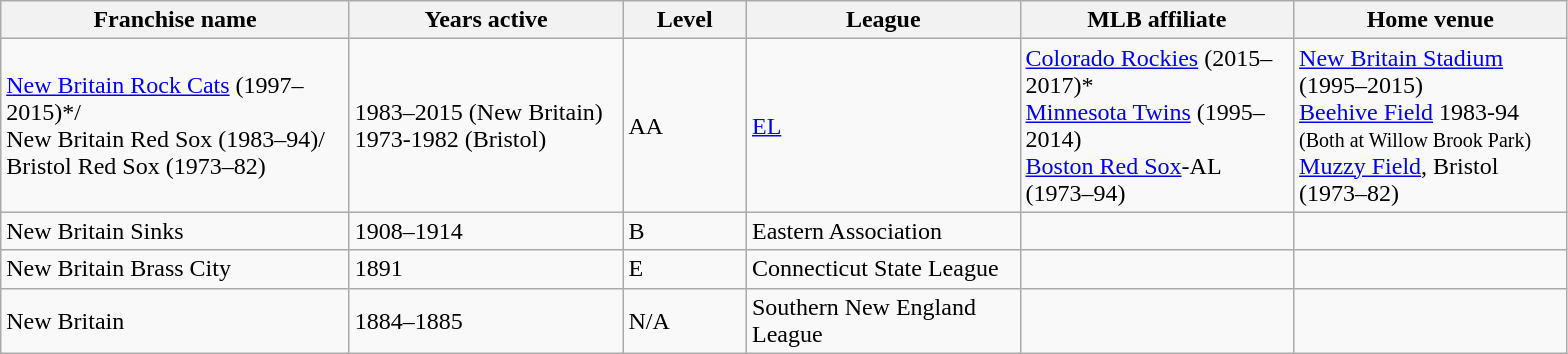<table class="wikitable">
<tr>
<th style="width:225px;"><strong>Franchise name</strong></th>
<th style="width:175px;"><strong>Years active</strong></th>
<th style="width:75px;"><strong>Level</strong></th>
<th style="width:175px;"><strong>League</strong></th>
<th style="width:175px;"><strong>MLB affiliate</strong></th>
<th style="width:175px;"><strong>Home venue</strong></th>
</tr>
<tr>
<td><a href='#'>New Britain Rock Cats</a> (1997–2015)*/<br>New Britain Red Sox (1983–94)/<br>Bristol Red Sox (1973–82)</td>
<td>1983–2015 (New Britain)<br>1973-1982 (Bristol)</td>
<td>AA</td>
<td><a href='#'>EL</a></td>
<td><a href='#'>Colorado Rockies</a> (2015–2017)*<br><a href='#'>Minnesota Twins</a> (1995–2014)<br><a href='#'>Boston Red Sox</a>-AL (1973–94)</td>
<td><a href='#'>New Britain Stadium</a> (1995–2015)<br><a href='#'>Beehive Field</a> 1983-94<br><small>(Both at Willow Brook Park)</small><br><a href='#'>Muzzy Field</a>, Bristol (1973–82)</td>
</tr>
<tr>
<td>New Britain Sinks</td>
<td>1908–1914</td>
<td>B</td>
<td>Eastern Association</td>
<td></td>
<td></td>
</tr>
<tr>
<td>New Britain Brass City</td>
<td>1891</td>
<td>E</td>
<td>Connecticut State League</td>
<td></td>
<td></td>
</tr>
<tr>
<td>New Britain</td>
<td>1884–1885</td>
<td>N/A</td>
<td>Southern New England League</td>
<td></td>
<td></td>
</tr>
</table>
